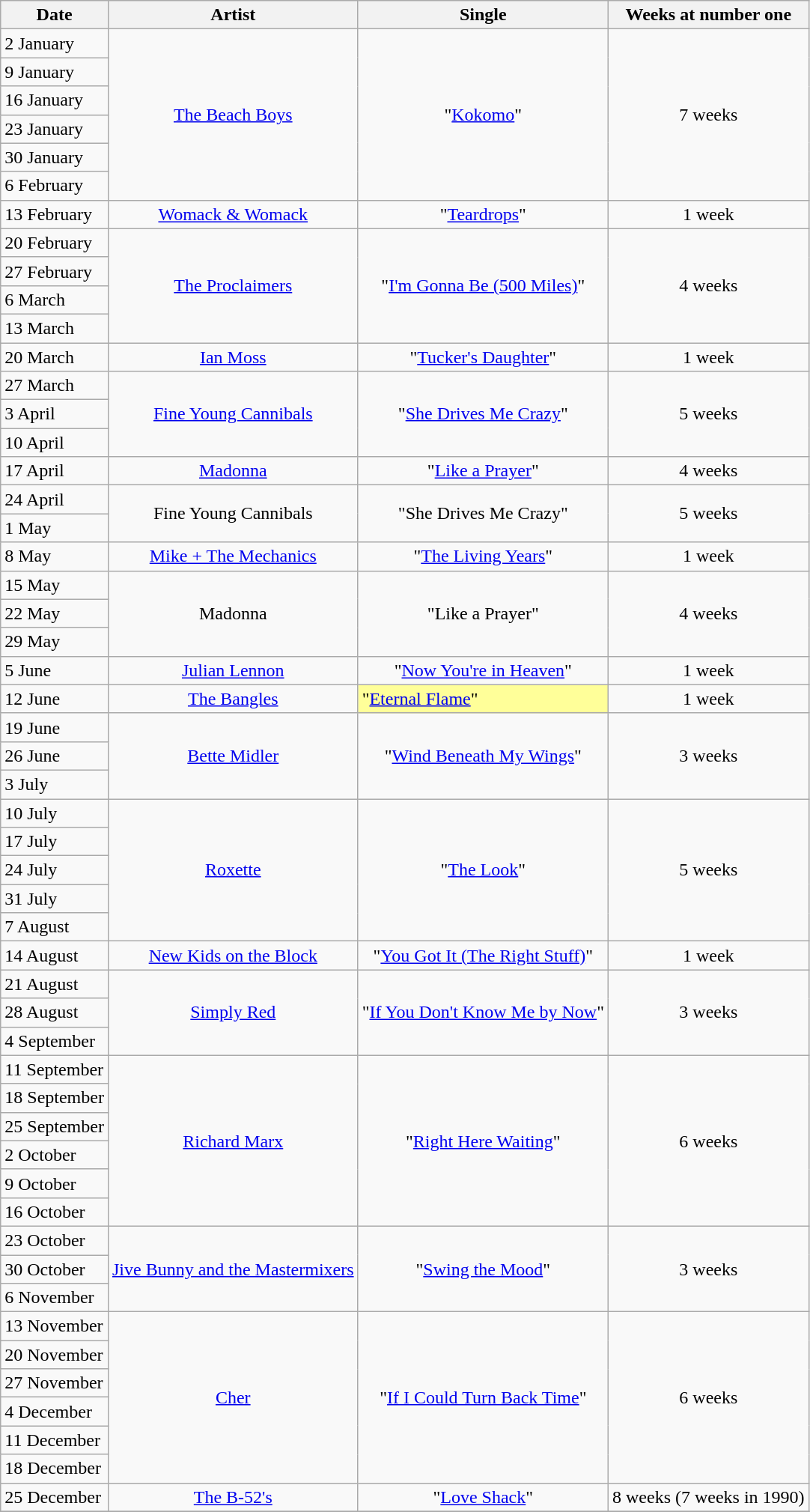<table class="wikitable">
<tr>
<th>Date</th>
<th>Artist</th>
<th>Single</th>
<th>Weeks at number one</th>
</tr>
<tr>
<td>2 January</td>
<td rowspan="6" align="center"><a href='#'>The Beach Boys</a></td>
<td rowspan="6" align="center">"<a href='#'>Kokomo</a>"</td>
<td rowspan="6" align="center">7 weeks</td>
</tr>
<tr>
<td>9 January</td>
</tr>
<tr>
<td>16 January</td>
</tr>
<tr>
<td>23 January</td>
</tr>
<tr>
<td>30 January</td>
</tr>
<tr>
<td>6 February</td>
</tr>
<tr>
<td>13 February</td>
<td align="center"><a href='#'>Womack & Womack</a></td>
<td align="center">"<a href='#'>Teardrops</a>"</td>
<td align="center">1 week</td>
</tr>
<tr>
<td>20 February</td>
<td rowspan="4" align="center"><a href='#'>The Proclaimers</a></td>
<td rowspan="4" align="center">"<a href='#'>I'm Gonna Be (500 Miles)</a>"</td>
<td rowspan="4" align="center">4 weeks</td>
</tr>
<tr>
<td>27 February</td>
</tr>
<tr>
<td>6 March</td>
</tr>
<tr>
<td>13 March</td>
</tr>
<tr>
<td>20 March</td>
<td align="center"><a href='#'>Ian Moss</a></td>
<td align="center">"<a href='#'>Tucker's Daughter</a>"</td>
<td align="center">1 week</td>
</tr>
<tr>
<td>27 March</td>
<td rowspan="3" align="center"><a href='#'>Fine Young Cannibals</a></td>
<td rowspan="3" align="center">"<a href='#'>She Drives Me Crazy</a>"</td>
<td rowspan="3" align="center">5 weeks</td>
</tr>
<tr>
<td>3 April</td>
</tr>
<tr>
<td>10 April</td>
</tr>
<tr>
<td>17 April</td>
<td align="center"><a href='#'>Madonna</a></td>
<td align="center">"<a href='#'>Like a Prayer</a>"</td>
<td align="center">4 weeks</td>
</tr>
<tr>
<td>24 April</td>
<td rowspan="2" align="center">Fine Young Cannibals</td>
<td rowspan="2" align="center">"She Drives Me Crazy"</td>
<td rowspan="2" align="center">5 weeks</td>
</tr>
<tr>
<td>1 May</td>
</tr>
<tr>
<td>8 May</td>
<td align="center"><a href='#'>Mike + The Mechanics</a></td>
<td align="center">"<a href='#'>The Living Years</a>"</td>
<td align="center">1 week</td>
</tr>
<tr>
<td>15 May</td>
<td rowspan="3" align="center">Madonna</td>
<td rowspan="3" align="center">"Like a Prayer"</td>
<td rowspan="3" align="center">4 weeks</td>
</tr>
<tr>
<td>22 May</td>
</tr>
<tr>
<td>29 May</td>
</tr>
<tr>
<td>5 June</td>
<td align="center"><a href='#'>Julian Lennon</a></td>
<td align="center">"<a href='#'>Now You're in Heaven</a>"</td>
<td align="center">1 week</td>
</tr>
<tr>
<td>12 June</td>
<td align="center"><a href='#'>The Bangles</a></td>
<td bgcolor=#FFFF99 align="left" align="center">"<a href='#'>Eternal Flame</a>"</td>
<td align="center">1 week</td>
</tr>
<tr>
<td>19 June</td>
<td rowspan="3" align="center"><a href='#'>Bette Midler</a></td>
<td rowspan="3" align="center">"<a href='#'>Wind Beneath My Wings</a>"</td>
<td rowspan="3" align="center">3 weeks</td>
</tr>
<tr>
<td>26 June</td>
</tr>
<tr>
<td>3 July</td>
</tr>
<tr>
<td>10 July</td>
<td rowspan="5" align="center"><a href='#'>Roxette</a></td>
<td rowspan="5" align="center">"<a href='#'>The Look</a>"</td>
<td rowspan="5" align="center">5 weeks</td>
</tr>
<tr>
<td>17 July</td>
</tr>
<tr>
<td>24 July</td>
</tr>
<tr>
<td>31 July</td>
</tr>
<tr>
<td>7 August</td>
</tr>
<tr>
<td>14 August</td>
<td align="center"><a href='#'>New Kids on the Block</a></td>
<td align="center">"<a href='#'>You Got It (The Right Stuff)</a>"</td>
<td align="center">1 week</td>
</tr>
<tr>
<td>21 August</td>
<td rowspan="3" align="center"><a href='#'>Simply Red</a></td>
<td rowspan="3" align="center">"<a href='#'>If You Don't Know Me by Now</a>"</td>
<td rowspan="3" align="center">3 weeks</td>
</tr>
<tr>
<td>28 August</td>
</tr>
<tr>
<td>4 September</td>
</tr>
<tr>
<td>11 September</td>
<td rowspan="6" align="center"><a href='#'>Richard Marx</a></td>
<td rowspan="6" align="center">"<a href='#'>Right Here Waiting</a>"</td>
<td rowspan="6" align="center">6 weeks</td>
</tr>
<tr>
<td>18 September</td>
</tr>
<tr>
<td>25 September</td>
</tr>
<tr>
<td>2 October</td>
</tr>
<tr>
<td>9 October</td>
</tr>
<tr>
<td>16 October</td>
</tr>
<tr>
<td>23 October</td>
<td rowspan="3" align="center"><a href='#'>Jive Bunny and the Mastermixers</a></td>
<td rowspan="3" align="center">"<a href='#'>Swing the Mood</a>"</td>
<td rowspan="3" align="center">3 weeks</td>
</tr>
<tr>
<td>30 October</td>
</tr>
<tr>
<td>6 November</td>
</tr>
<tr>
<td>13 November</td>
<td rowspan="6" align="center"><a href='#'>Cher</a></td>
<td rowspan="6" align="center">"<a href='#'>If I Could Turn Back Time</a>"</td>
<td rowspan="6" align="center">6 weeks</td>
</tr>
<tr>
<td>20 November</td>
</tr>
<tr>
<td>27 November</td>
</tr>
<tr>
<td>4 December</td>
</tr>
<tr>
<td>11 December</td>
</tr>
<tr>
<td>18 December</td>
</tr>
<tr>
<td>25 December</td>
<td align="center"><a href='#'>The B-52's</a></td>
<td align="center">"<a href='#'>Love Shack</a>"</td>
<td align="center">8 weeks (7 weeks in 1990)</td>
</tr>
<tr>
</tr>
</table>
